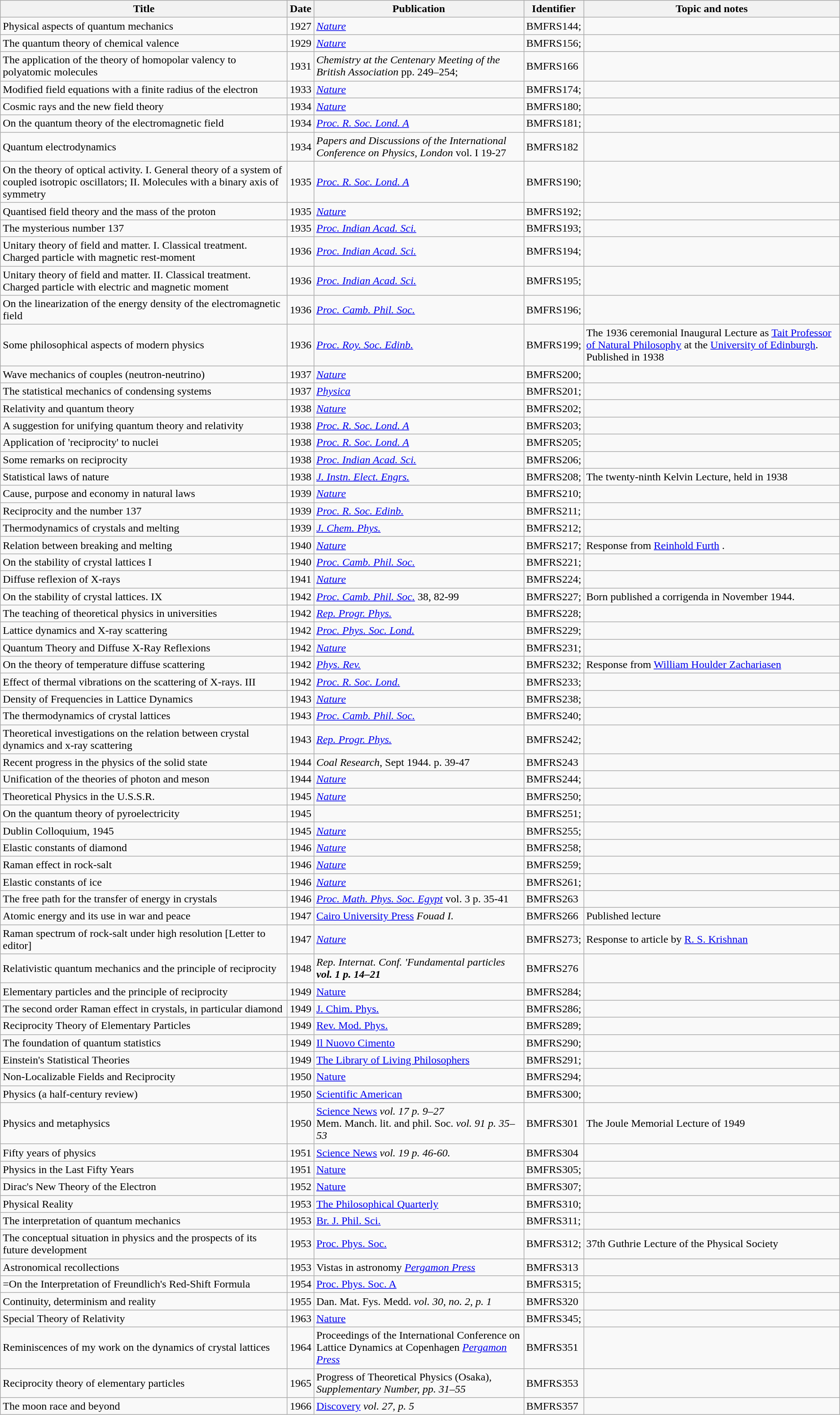<table class="wikitable sortable" width="auto" style="text-align: left">
<tr>
<th>Title</th>
<th>Date</th>
<th>Publication</th>
<th>Identifier</th>
<th>Topic and notes</th>
</tr>
<tr>
<td>Physical aspects of quantum mechanics</td>
<td>1927</td>
<td><em><a href='#'>Nature</a></em></td>
<td>BMFRS144; </td>
<td></td>
</tr>
<tr>
<td>The quantum theory of chemical valence</td>
<td>1929</td>
<td><em><a href='#'>Nature</a></em></td>
<td>BMFRS156; </td>
<td></td>
</tr>
<tr>
<td>The application of the theory of homopolar valency to polyatomic molecules</td>
<td>1931</td>
<td><em>Chemistry at the Centenary Meeting of the British Association</em> pp. 249–254;</td>
<td>BMFRS166</td>
<td></td>
</tr>
<tr>
<td>Modified field equations with a finite radius of the electron</td>
<td>1933</td>
<td><em><a href='#'>Nature</a></em></td>
<td>BMFRS174; </td>
<td></td>
</tr>
<tr>
<td>Cosmic rays and the new field theory</td>
<td>1934</td>
<td><em><a href='#'>Nature</a></em></td>
<td>BMFRS180; </td>
<td></td>
</tr>
<tr>
<td>On the quantum theory of the electromagnetic field</td>
<td>1934</td>
<td><em><a href='#'>Proc. R. Soc. Lond. A</a></em></td>
<td>BMFRS181; </td>
<td></td>
</tr>
<tr>
<td>Quantum electrodynamics</td>
<td>1934</td>
<td><em>Papers and Discussions of the International Conference on Physics, London</em> vol. I 19-27</td>
<td>BMFRS182</td>
<td></td>
</tr>
<tr>
<td>On the theory of optical activity. I. General theory of a system of coupled isotropic oscillators; II. Molecules with a binary axis of symmetry</td>
<td>1935</td>
<td><em><a href='#'>Proc. R. Soc. Lond. A</a></em></td>
<td>BMFRS190; </td>
<td></td>
</tr>
<tr>
<td>Quantised field theory and the mass of the proton</td>
<td>1935</td>
<td><em><a href='#'>Nature</a></em></td>
<td>BMFRS192; </td>
<td></td>
</tr>
<tr>
<td>The mysterious number 137</td>
<td>1935</td>
<td><em><a href='#'>Proc. Indian Acad. Sci.</a></em></td>
<td>BMFRS193; </td>
<td></td>
</tr>
<tr>
<td>Unitary theory of field and matter. I. Classical treatment. Charged particle with magnetic rest-moment</td>
<td>1936</td>
<td><em><a href='#'>Proc. Indian Acad. Sci.</a></em></td>
<td>BMFRS194; </td>
<td></td>
</tr>
<tr>
<td>Unitary theory of field and matter. II. Classical treatment. Charged particle with electric and magnetic moment</td>
<td>1936</td>
<td><em><a href='#'>Proc. Indian Acad. Sci.</a></em></td>
<td>BMFRS195; </td>
<td></td>
</tr>
<tr>
<td>On the linearization of the energy density of the electromagnetic field</td>
<td>1936</td>
<td><em><a href='#'>Proc. Camb. Phil. Soc.</a></em></td>
<td>BMFRS196; </td>
<td></td>
</tr>
<tr>
<td>Some philosophical aspects of modern physics</td>
<td>1936</td>
<td><em><a href='#'>Proc. Roy. Soc. Edinb.</a></em></td>
<td>BMFRS199; </td>
<td>The 1936 ceremonial Inaugural Lecture as <a href='#'>Tait Professor of Natural Philosophy</a> at the <a href='#'>University of Edinburgh</a>. Published in 1938</td>
</tr>
<tr>
<td>Wave mechanics of couples (neutron-neutrino)</td>
<td>1937</td>
<td><em><a href='#'>Nature</a></em></td>
<td>BMFRS200; </td>
<td></td>
</tr>
<tr>
<td>The statistical mechanics of condensing systems</td>
<td>1937</td>
<td><em><a href='#'>Physica</a></em></td>
<td>BMFRS201; </td>
<td></td>
</tr>
<tr>
<td>Relativity and quantum theory</td>
<td>1938</td>
<td><em><a href='#'>Nature</a></em></td>
<td>BMFRS202; </td>
<td></td>
</tr>
<tr>
<td>A suggestion for unifying quantum theory and relativity</td>
<td>1938</td>
<td><em><a href='#'>Proc. R. Soc. Lond. A</a></em></td>
<td>BMFRS203; </td>
<td></td>
</tr>
<tr>
<td>Application of 'reciprocity' to nuclei</td>
<td>1938</td>
<td><em><a href='#'>Proc. R. Soc. Lond. A</a></em></td>
<td>BMFRS205; </td>
<td></td>
</tr>
<tr>
<td>Some remarks on reciprocity</td>
<td>1938</td>
<td><em><a href='#'>Proc. Indian Acad. Sci.</a></em></td>
<td>BMFRS206; </td>
<td></td>
</tr>
<tr>
<td>Statistical laws of nature</td>
<td>1938</td>
<td><em><a href='#'>J. Instn. Elect. Engrs.</a></em></td>
<td>BMFRS208; </td>
<td>The twenty-ninth Kelvin Lecture, held in 1938</td>
</tr>
<tr>
<td>Cause, purpose and economy in natural laws</td>
<td>1939</td>
<td><em><a href='#'>Nature</a></em></td>
<td>BMFRS210; </td>
<td></td>
</tr>
<tr>
<td>Reciprocity and the number 137</td>
<td>1939</td>
<td><em><a href='#'>Proc. R. Soc. Edinb.</a></em></td>
<td>BMFRS211; </td>
<td></td>
</tr>
<tr>
<td>Thermodynamics of crystals and melting</td>
<td>1939</td>
<td><em><a href='#'>J. Chem. Phys.</a></em></td>
<td>BMFRS212; </td>
<td></td>
</tr>
<tr>
<td>Relation between breaking and melting</td>
<td>1940</td>
<td><em><a href='#'>Nature</a></em></td>
<td>BMFRS217; </td>
<td>Response from <a href='#'>Reinhold Furth</a> .</td>
</tr>
<tr>
<td>On the stability of crystal lattices I</td>
<td>1940</td>
<td><em><a href='#'>Proc. Camb. Phil. Soc.</a></em></td>
<td>BMFRS221; </td>
<td></td>
</tr>
<tr>
<td>Diffuse reflexion of X-rays</td>
<td>1941</td>
<td><em><a href='#'>Nature</a></em></td>
<td>BMFRS224; </td>
<td></td>
</tr>
<tr>
<td>On the stability of crystal lattices. IX</td>
<td>1942</td>
<td><em><a href='#'>Proc. Camb. Phil. Soc.</a></em> 38, 82-99</td>
<td>BMFRS227; </td>
<td>Born published a corrigenda in November 1944.</td>
</tr>
<tr>
<td>The teaching of theoretical physics in universities</td>
<td>1942</td>
<td><em><a href='#'>Rep. Progr. Phys.</a></em></td>
<td>BMFRS228; </td>
<td></td>
</tr>
<tr>
<td>Lattice dynamics and X-ray scattering</td>
<td>1942</td>
<td><em><a href='#'>Proc. Phys. Soc. Lond.</a></em></td>
<td>BMFRS229; </td>
<td></td>
</tr>
<tr>
<td>Quantum Theory and Diffuse X-Ray Reflexions</td>
<td>1942</td>
<td><em><a href='#'>Nature</a></em></td>
<td>BMFRS231; </td>
<td></td>
</tr>
<tr>
<td>On the theory of temperature diffuse scattering</td>
<td>1942</td>
<td><em><a href='#'>Phys. Rev.</a></em></td>
<td>BMFRS232; </td>
<td>Response from <a href='#'>William Houlder Zachariasen</a></td>
</tr>
<tr>
<td>Effect of thermal vibrations on the scattering of X-rays. III</td>
<td>1942</td>
<td><em><a href='#'>Proc. R. Soc. Lond.</a></em></td>
<td>BMFRS233; </td>
<td></td>
</tr>
<tr>
<td>Density of Frequencies in Lattice Dynamics</td>
<td>1943</td>
<td><em><a href='#'>Nature</a></em></td>
<td>BMFRS238; </td>
<td></td>
</tr>
<tr>
<td>The thermodynamics of crystal lattices</td>
<td>1943</td>
<td><em><a href='#'>Proc. Camb. Phil. Soc.</a></em></td>
<td>BMFRS240; </td>
<td></td>
</tr>
<tr>
<td>Theoretical investigations on the relation between crystal dynamics and x-ray scattering</td>
<td>1943</td>
<td><em><a href='#'>Rep. Progr. Phys.</a></em></td>
<td>BMFRS242; </td>
<td></td>
</tr>
<tr>
<td>Recent progress in the physics of the solid state</td>
<td>1944</td>
<td><em>Coal Research</em>, Sept 1944. p. 39-47</td>
<td>BMFRS243</td>
<td></td>
</tr>
<tr>
<td>Unification of the theories of photon and meson</td>
<td>1944</td>
<td><em><a href='#'>Nature</a></em></td>
<td>BMFRS244; </td>
<td></td>
</tr>
<tr>
<td>Theoretical Physics in the U.S.S.R.</td>
<td>1945</td>
<td><em><a href='#'>Nature</a></em></td>
<td>BMFRS250; </td>
<td></td>
</tr>
<tr>
<td>On the quantum theory of pyroelectricity</td>
<td>1945</td>
<td></td>
<td>BMFRS251; </td>
<td></td>
</tr>
<tr>
<td>Dublin Colloquium, 1945</td>
<td>1945</td>
<td><em><a href='#'>Nature</a></em></td>
<td>BMFRS255; </td>
<td></td>
</tr>
<tr>
<td>Elastic constants of diamond</td>
<td>1946</td>
<td><em><a href='#'>Nature</a></em></td>
<td>BMFRS258; </td>
<td></td>
</tr>
<tr>
<td>Raman effect in rock-salt</td>
<td>1946</td>
<td><em><a href='#'>Nature</a></em></td>
<td>BMFRS259; </td>
<td></td>
</tr>
<tr>
<td>Elastic constants of ice</td>
<td>1946</td>
<td><em><a href='#'>Nature</a></em></td>
<td>BMFRS261; </td>
<td></td>
</tr>
<tr>
<td>The free path for the transfer of energy in crystals</td>
<td>1946</td>
<td><em><a href='#'>Proc. Math. Phys. Soc. Egypt</a></em> vol. 3 p. 35-41</td>
<td>BMFRS263</td>
<td></td>
</tr>
<tr>
<td>Atomic energy and its use in war and peace</td>
<td>1947</td>
<td><a href='#'>Cairo University Press</a> <em>Fouad I.</em></td>
<td>BMFRS266</td>
<td>Published lecture</td>
</tr>
<tr>
<td>Raman spectrum of rock-salt under high resolution [Letter to editor]</td>
<td>1947</td>
<td><em><a href='#'>Nature</a></em></td>
<td>BMFRS273; </td>
<td>Response to article by <a href='#'>R. S. Krishnan</a></td>
</tr>
<tr>
<td>Relativistic quantum mechanics and the principle of reciprocity</td>
<td>1948</td>
<td><em>Rep. Internat. Conf. 'Fundamental particles<strong> vol. 1 p. 14–21</td>
<td>BMFRS276</td>
<td></td>
</tr>
<tr>
<td>Elementary particles and the principle of reciprocity</td>
<td>1949</td>
<td></em><a href='#'>Nature</a><em></td>
<td>BMFRS284; </td>
<td></td>
</tr>
<tr>
<td>The second order Raman effect in crystals, in particular diamond</td>
<td>1949</td>
<td></em><a href='#'>J. Chim. Phys.</a><em></td>
<td>BMFRS286; </td>
<td></td>
</tr>
<tr>
<td>Reciprocity Theory of Elementary Particles</td>
<td>1949</td>
<td></em><a href='#'>Rev. Mod. Phys.</a><em></td>
<td>BMFRS289; </td>
<td></td>
</tr>
<tr>
<td>The foundation of quantum statistics</td>
<td>1949</td>
<td></em><a href='#'>Il Nuovo Cimento</a><em></td>
<td>BMFRS290; </td>
<td></td>
</tr>
<tr>
<td>Einstein's Statistical Theories</td>
<td>1949</td>
<td></em><a href='#'>The Library of Living Philosophers</a><em></td>
<td>BMFRS291; </td>
<td></td>
</tr>
<tr>
<td>Non-Localizable Fields and Reciprocity</td>
<td>1950</td>
<td></em><a href='#'>Nature</a><em></td>
<td>BMFRS294; </td>
<td></td>
</tr>
<tr>
<td>Physics (a half-century review)</td>
<td>1950</td>
<td></em><a href='#'>Scientific American</a><em></td>
<td>BMFRS300; </td>
<td></td>
</tr>
<tr>
<td>Physics and metaphysics</td>
<td>1950</td>
<td></em><a href='#'>Science News</a><em> vol. 17 p. 9–27<br></em>Mem. Manch. lit. and phil. Soc.<em> vol. 91 p. 35–53</td>
<td>BMFRS301</td>
<td>The Joule Memorial Lecture of 1949</td>
</tr>
<tr>
<td>Fifty years of physics</td>
<td>1951</td>
<td></em><a href='#'>Science News</a><em> vol. 19 p. 46-60.</td>
<td>BMFRS304</td>
<td></td>
</tr>
<tr>
<td>Physics in the Last Fifty Years</td>
<td>1951</td>
<td></em><a href='#'>Nature</a><em></td>
<td>BMFRS305; </td>
<td></td>
</tr>
<tr>
<td>Dirac's New Theory of the Electron</td>
<td>1952</td>
<td></em><a href='#'>Nature</a><em></td>
<td>BMFRS307; </td>
<td></td>
</tr>
<tr>
<td>Physical Reality</td>
<td>1953</td>
<td></em><a href='#'>The Philosophical Quarterly</a><em></td>
<td>BMFRS310; </td>
<td></td>
</tr>
<tr>
<td>The interpretation of quantum mechanics</td>
<td>1953</td>
<td></em><a href='#'>Br. J. Phil. Sci.</a><em></td>
<td>BMFRS311; </td>
<td></td>
</tr>
<tr>
<td>The conceptual situation in physics and the prospects of its future development</td>
<td>1953</td>
<td></em><a href='#'>Proc. Phys. Soc.</a><em></td>
<td>BMFRS312; </td>
<td>37th Guthrie Lecture of the Physical Society</td>
</tr>
<tr>
<td>Astronomical recollections</td>
<td>1953</td>
<td></em>Vistas in astronomy<em> <a href='#'>Pergamon Press</a></td>
<td>BMFRS313</td>
<td></td>
</tr>
<tr>
<td>=On the Interpretation of Freundlich's Red-Shift Formula</td>
<td>1954</td>
<td></em><a href='#'>Proc. Phys. Soc. A</a><em></td>
<td>BMFRS315; </td>
<td></td>
</tr>
<tr>
<td>Continuity, determinism and reality</td>
<td>1955</td>
<td></em>Dan. Mat. Fys. Medd.<em> vol. 30, no. 2, p. 1</td>
<td>BMFRS320</td>
<td></td>
</tr>
<tr>
<td>Special Theory of Relativity</td>
<td>1963</td>
<td></em><a href='#'>Nature</a><em></td>
<td>BMFRS345; </td>
<td></td>
</tr>
<tr>
<td>Reminiscences of my work on the dynamics of crystal lattices</td>
<td>1964</td>
<td></em>Proceedings of the International Conference on Lattice Dynamics at Copenhagen<em> <a href='#'>Pergamon Press</a></td>
<td>BMFRS351</td>
<td></td>
</tr>
<tr>
<td>Reciprocity theory of elementary particles</td>
<td>1965</td>
<td></em>Progress of Theoretical Physics (Osaka)<em>, Supplementary Number, pp. 31–55</td>
<td>BMFRS353</td>
<td></td>
</tr>
<tr>
<td>The moon race and beyond</td>
<td>1966</td>
<td></em><a href='#'>Discovery</a><em> vol. 27, p. 5</td>
<td>BMFRS357</td>
<td></td>
</tr>
</table>
